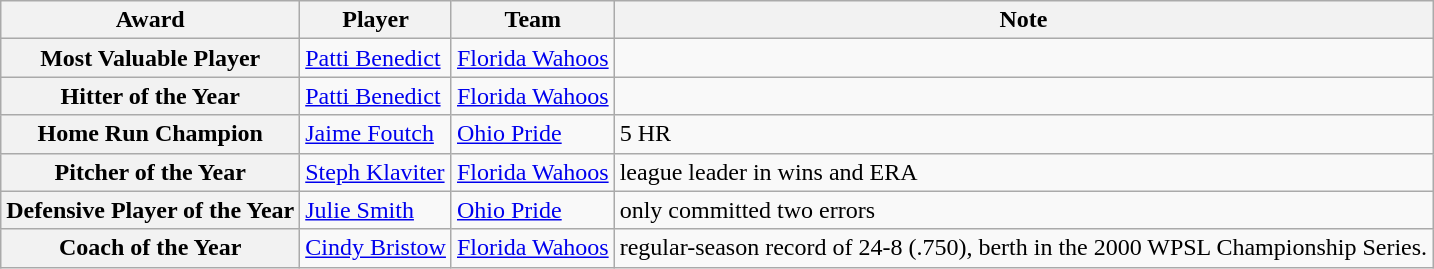<table class="wikitable">
<tr>
<th>Award</th>
<th>Player</th>
<th>Team</th>
<th>Note</th>
</tr>
<tr>
<th>Most Valuable Player</th>
<td><a href='#'>Patti Benedict</a></td>
<td><a href='#'>Florida Wahoos</a></td>
<td></td>
</tr>
<tr>
<th>Hitter of the Year</th>
<td><a href='#'>Patti Benedict</a></td>
<td><a href='#'>Florida Wahoos</a></td>
<td></td>
</tr>
<tr>
<th>Home Run Champion</th>
<td><a href='#'>Jaime Foutch</a></td>
<td><a href='#'>Ohio Pride</a></td>
<td>5 HR</td>
</tr>
<tr>
<th>Pitcher of the Year</th>
<td><a href='#'>Steph Klaviter</a></td>
<td><a href='#'>Florida Wahoos</a></td>
<td>league leader in wins and ERA</td>
</tr>
<tr>
<th>Defensive Player of the Year</th>
<td><a href='#'>Julie Smith</a></td>
<td><a href='#'>Ohio Pride</a></td>
<td>only committed two errors</td>
</tr>
<tr>
<th>Coach of the Year</th>
<td><a href='#'>Cindy Bristow</a></td>
<td><a href='#'>Florida Wahoos</a></td>
<td>regular-season record of 24-8 (.750), berth in the 2000 WPSL Championship Series.</td>
</tr>
</table>
